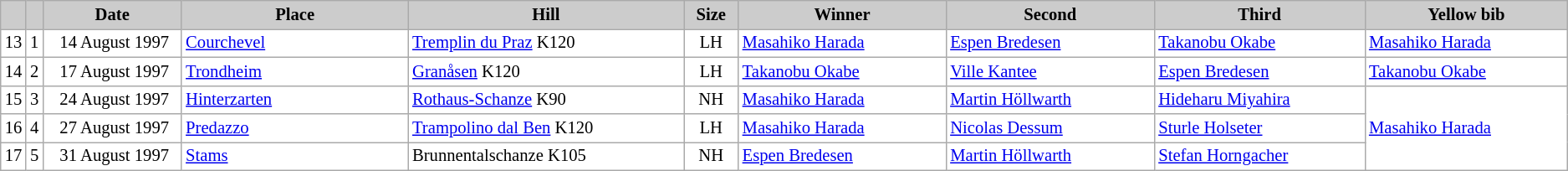<table class="wikitable plainrowheaders" style="background:#fff; font-size:86%; line-height:16px; border:grey solid 1px; border-collapse:collapse;">
<tr style="background:#ccc; text-align:center;">
<th scope="col" style="background:#ccc; width=20 px;"></th>
<th scope="col" style="background:#ccc; width=30 px;"></th>
<th scope="col" style="background:#ccc; width:120px;">Date</th>
<th scope="col" style="background:#ccc; width:200px;">Place</th>
<th scope="col" style="background:#ccc; width:240px;">Hill</th>
<th scope="col" style="background:#ccc; width:40px;">Size</th>
<th scope="col" style="background:#ccc; width:185px;">Winner</th>
<th scope="col" style="background:#ccc; width:185px;">Second</th>
<th scope="col" style="background:#ccc; width:185px;">Third</th>
<th scope="col" style="background:#ccc; width:180px;">Yellow bib</th>
</tr>
<tr>
<td align=center>13</td>
<td align=center>1</td>
<td align=right>14 August 1997  </td>
<td> <a href='#'>Courchevel</a></td>
<td><a href='#'>Tremplin du Praz</a> K120</td>
<td align=center>LH</td>
<td> <a href='#'>Masahiko Harada</a></td>
<td> <a href='#'>Espen Bredesen</a></td>
<td> <a href='#'>Takanobu Okabe</a></td>
<td> <a href='#'>Masahiko Harada</a></td>
</tr>
<tr>
<td align=center>14</td>
<td align=center>2</td>
<td align=right>17 August 1997  </td>
<td> <a href='#'>Trondheim</a></td>
<td><a href='#'>Granåsen</a> K120</td>
<td align=center>LH</td>
<td> <a href='#'>Takanobu Okabe</a></td>
<td> <a href='#'>Ville Kantee</a></td>
<td> <a href='#'>Espen Bredesen</a></td>
<td> <a href='#'>Takanobu Okabe</a></td>
</tr>
<tr>
<td align=center>15</td>
<td align=center>3</td>
<td align=right>24 August 1997  </td>
<td> <a href='#'>Hinterzarten</a></td>
<td><a href='#'>Rothaus-Schanze</a> K90</td>
<td align=center>NH</td>
<td> <a href='#'>Masahiko Harada</a></td>
<td> <a href='#'>Martin Höllwarth</a></td>
<td> <a href='#'>Hideharu Miyahira</a></td>
<td rowspan="3"> <a href='#'>Masahiko Harada</a></td>
</tr>
<tr>
<td align=center>16</td>
<td align=center>4</td>
<td align=right>27 August 1997  </td>
<td> <a href='#'>Predazzo</a></td>
<td><a href='#'>Trampolino dal Ben</a> K120</td>
<td align=center>LH</td>
<td> <a href='#'>Masahiko Harada</a></td>
<td> <a href='#'>Nicolas Dessum</a></td>
<td> <a href='#'>Sturle Holseter</a></td>
</tr>
<tr>
<td align=center>17</td>
<td align=center>5</td>
<td align=right>31 August 1997  </td>
<td> <a href='#'>Stams</a></td>
<td>Brunnentalschanze K105</td>
<td align=center>NH</td>
<td> <a href='#'>Espen Bredesen</a></td>
<td> <a href='#'>Martin Höllwarth</a></td>
<td> <a href='#'>Stefan Horngacher</a></td>
</tr>
</table>
